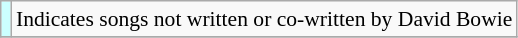<table class="wikitable" style="font-size:90%;">
<tr>
<th scope="row" style="background-color:#CCFFFF"></th>
<td>Indicates songs not written or co-written by David Bowie</td>
</tr>
<tr>
</tr>
</table>
